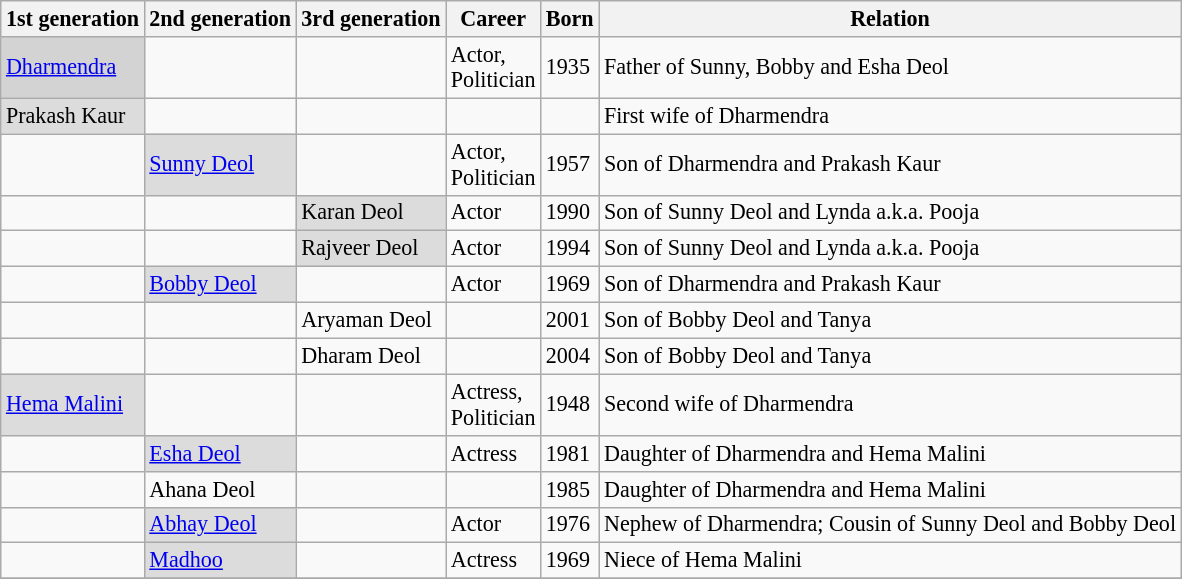<table class="wikitable sortable"  style="font-size:92%">
<tr>
<th>1st generation</th>
<th>2nd generation</th>
<th>3rd generation</th>
<th>Career</th>
<th>Born</th>
<th>Relation</th>
</tr>
<tr>
<td style="background: #D3D3D3;"><a href='#'>Dharmendra</a></td>
<td></td>
<td></td>
<td>Actor,<br>Politician</td>
<td>1935</td>
<td>Father of Sunny, Bobby and Esha Deol</td>
</tr>
<tr>
<td style="background: #DCDCDC;">Prakash Kaur</td>
<td></td>
<td></td>
<td></td>
<td></td>
<td>First wife of Dharmendra</td>
</tr>
<tr>
<td></td>
<td style="background: #DCDCDC;"><a href='#'>Sunny Deol</a></td>
<td></td>
<td>Actor,<br>Politician</td>
<td>1957</td>
<td>Son of Dharmendra and Prakash Kaur</td>
</tr>
<tr>
<td></td>
<td></td>
<td style="background: #DCDCDC;">Karan Deol</td>
<td>Actor</td>
<td>1990</td>
<td>Son of Sunny Deol and Lynda a.k.a. Pooja</td>
</tr>
<tr>
<td></td>
<td></td>
<td style="background: #DCDCDC;">Rajveer Deol</td>
<td>Actor</td>
<td>1994</td>
<td>Son of Sunny Deol and Lynda a.k.a. Pooja</td>
</tr>
<tr>
<td></td>
<td style="background: #DCDCDC;"><a href='#'>Bobby Deol</a></td>
<td></td>
<td>Actor</td>
<td>1969</td>
<td>Son of Dharmendra and Prakash Kaur</td>
</tr>
<tr>
<td></td>
<td></td>
<td>Aryaman Deol</td>
<td></td>
<td>2001</td>
<td>Son of Bobby Deol and Tanya</td>
</tr>
<tr>
<td></td>
<td></td>
<td>Dharam Deol</td>
<td></td>
<td>2004</td>
<td>Son of Bobby Deol and Tanya</td>
</tr>
<tr>
<td style="background: #DCDCDC;"><a href='#'>Hema Malini</a></td>
<td></td>
<td></td>
<td>Actress,<br>Politician</td>
<td>1948</td>
<td>Second wife of Dharmendra</td>
</tr>
<tr>
<td></td>
<td style="background: #DCDCDC;"><a href='#'>Esha Deol</a></td>
<td></td>
<td>Actress</td>
<td>1981</td>
<td>Daughter of Dharmendra and Hema Malini</td>
</tr>
<tr>
<td></td>
<td>Ahana Deol</td>
<td></td>
<td></td>
<td>1985</td>
<td>Daughter of Dharmendra and Hema Malini</td>
</tr>
<tr>
<td></td>
<td style="background: #DCDCDC;"><a href='#'>Abhay Deol</a></td>
<td></td>
<td>Actor</td>
<td>1976</td>
<td>Nephew of Dharmendra; Cousin of Sunny Deol and Bobby Deol</td>
</tr>
<tr>
<td></td>
<td style="background: #DCDCDC;"><a href='#'>Madhoo</a></td>
<td></td>
<td>Actress</td>
<td>1969</td>
<td>Niece of Hema Malini</td>
</tr>
<tr>
</tr>
</table>
